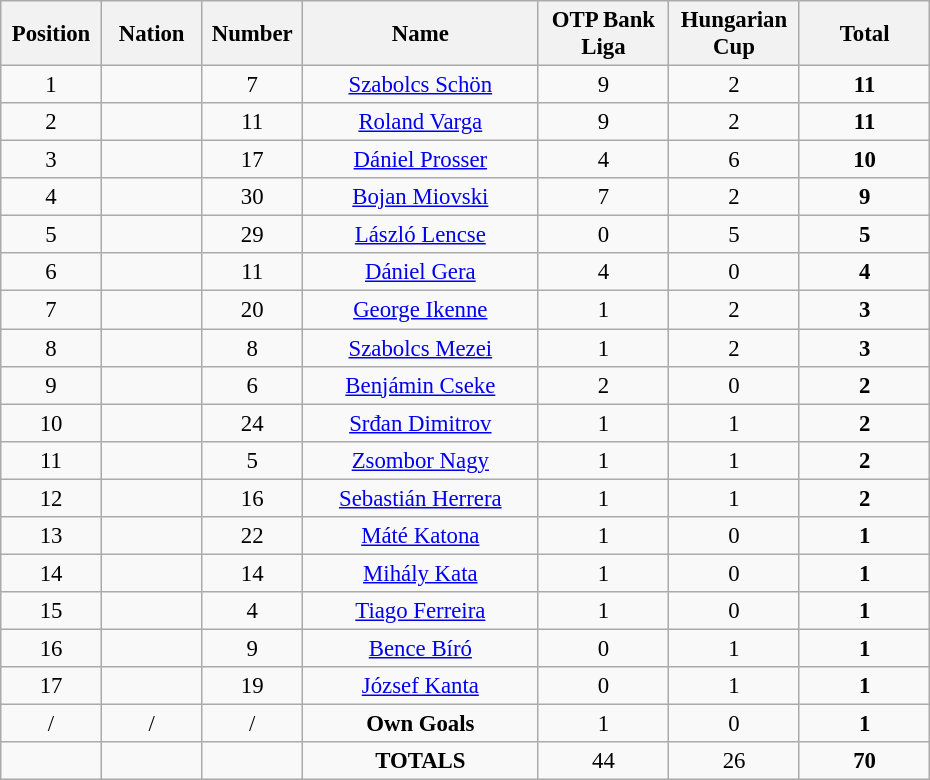<table class="wikitable" style="font-size: 95%; text-align: center;">
<tr>
<th width=60>Position</th>
<th width=60>Nation</th>
<th width=60>Number</th>
<th width=150>Name</th>
<th width=80>OTP Bank Liga</th>
<th width=80>Hungarian Cup</th>
<th width=80>Total</th>
</tr>
<tr>
<td>1</td>
<td></td>
<td>7</td>
<td><a href='#'>Szabolcs Schön</a></td>
<td>9</td>
<td>2</td>
<td><strong>11</strong></td>
</tr>
<tr>
<td>2</td>
<td></td>
<td>11</td>
<td><a href='#'>Roland Varga</a></td>
<td>9</td>
<td>2</td>
<td><strong>11</strong></td>
</tr>
<tr>
<td>3</td>
<td></td>
<td>17</td>
<td><a href='#'>Dániel Prosser</a></td>
<td>4</td>
<td>6</td>
<td><strong>10</strong></td>
</tr>
<tr>
<td>4</td>
<td></td>
<td>30</td>
<td><a href='#'>Bojan Miovski</a></td>
<td>7</td>
<td>2</td>
<td><strong>9</strong></td>
</tr>
<tr>
<td>5</td>
<td></td>
<td>29</td>
<td><a href='#'>László Lencse</a></td>
<td>0</td>
<td>5</td>
<td><strong>5</strong></td>
</tr>
<tr>
<td>6</td>
<td></td>
<td>11</td>
<td><a href='#'>Dániel Gera</a></td>
<td>4</td>
<td>0</td>
<td><strong>4</strong></td>
</tr>
<tr>
<td>7</td>
<td></td>
<td>20</td>
<td><a href='#'>George Ikenne</a></td>
<td>1</td>
<td>2</td>
<td><strong>3</strong></td>
</tr>
<tr>
<td>8</td>
<td></td>
<td>8</td>
<td><a href='#'>Szabolcs Mezei</a></td>
<td>1</td>
<td>2</td>
<td><strong>3</strong></td>
</tr>
<tr>
<td>9</td>
<td></td>
<td>6</td>
<td><a href='#'>Benjámin Cseke</a></td>
<td>2</td>
<td>0</td>
<td><strong>2</strong></td>
</tr>
<tr>
<td>10</td>
<td></td>
<td>24</td>
<td><a href='#'>Srđan Dimitrov</a></td>
<td>1</td>
<td>1</td>
<td><strong>2</strong></td>
</tr>
<tr>
<td>11</td>
<td></td>
<td>5</td>
<td><a href='#'>Zsombor Nagy</a></td>
<td>1</td>
<td>1</td>
<td><strong>2</strong></td>
</tr>
<tr>
<td>12</td>
<td></td>
<td>16</td>
<td><a href='#'>Sebastián Herrera</a></td>
<td>1</td>
<td>1</td>
<td><strong>2</strong></td>
</tr>
<tr>
<td>13</td>
<td></td>
<td>22</td>
<td><a href='#'>Máté Katona</a></td>
<td>1</td>
<td>0</td>
<td><strong>1</strong></td>
</tr>
<tr>
<td>14</td>
<td></td>
<td>14</td>
<td><a href='#'>Mihály Kata</a></td>
<td>1</td>
<td>0</td>
<td><strong>1</strong></td>
</tr>
<tr>
<td>15</td>
<td></td>
<td>4</td>
<td><a href='#'>Tiago Ferreira</a></td>
<td>1</td>
<td>0</td>
<td><strong>1</strong></td>
</tr>
<tr>
<td>16</td>
<td></td>
<td>9</td>
<td><a href='#'>Bence Bíró</a></td>
<td>0</td>
<td>1</td>
<td><strong>1</strong></td>
</tr>
<tr>
<td>17</td>
<td></td>
<td>19</td>
<td><a href='#'>József Kanta</a></td>
<td>0</td>
<td>1</td>
<td><strong>1</strong></td>
</tr>
<tr>
<td>/</td>
<td>/</td>
<td>/</td>
<td><strong>Own Goals</strong></td>
<td>1</td>
<td>0</td>
<td><strong>1</strong></td>
</tr>
<tr>
<td></td>
<td></td>
<td></td>
<td><strong>TOTALS</strong></td>
<td>44</td>
<td>26</td>
<td><strong>70</strong></td>
</tr>
</table>
